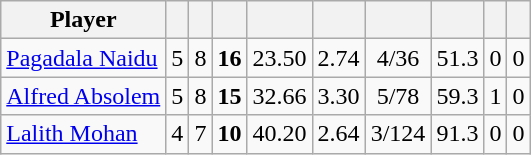<table class="wikitable sortable" style="text-align: center;">
<tr>
<th class="unsortable">Player</th>
<th></th>
<th></th>
<th></th>
<th></th>
<th></th>
<th></th>
<th></th>
<th></th>
<th></th>
</tr>
<tr>
<td style="text-align:left"><a href='#'>Pagadala Naidu</a></td>
<td style="text-align:left">5</td>
<td>8</td>
<td><strong>16</strong></td>
<td>23.50</td>
<td>2.74</td>
<td>4/36</td>
<td>51.3</td>
<td>0</td>
<td>0</td>
</tr>
<tr>
<td style="text-align:left"><a href='#'>Alfred Absolem</a></td>
<td style="text-align:left">5</td>
<td>8</td>
<td><strong>15</strong></td>
<td>32.66</td>
<td>3.30</td>
<td>5/78</td>
<td>59.3</td>
<td>1</td>
<td>0</td>
</tr>
<tr>
<td style="text-align:left"><a href='#'>Lalith Mohan</a></td>
<td style="text-align:left">4</td>
<td>7</td>
<td><strong>10</strong></td>
<td>40.20</td>
<td>2.64</td>
<td>3/124</td>
<td>91.3</td>
<td>0</td>
<td>0</td>
</tr>
</table>
